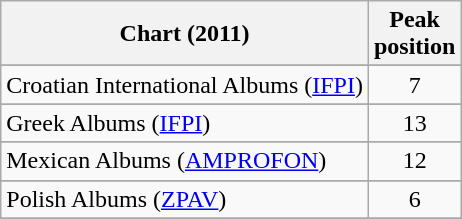<table class="wikitable sortable">
<tr>
<th>Chart (2011)</th>
<th>Peak<br>position</th>
</tr>
<tr>
</tr>
<tr>
</tr>
<tr>
</tr>
<tr>
</tr>
<tr>
</tr>
<tr>
<td>Croatian International Albums (<a href='#'>IFPI</a>)</td>
<td style="text-align:center;">7</td>
</tr>
<tr>
</tr>
<tr>
</tr>
<tr>
</tr>
<tr>
</tr>
<tr>
<td>Greek Albums (<a href='#'>IFPI</a>)</td>
<td style="text-align:center;">13</td>
</tr>
<tr>
</tr>
<tr>
</tr>
<tr>
</tr>
<tr>
<td>Mexican Albums (<a href='#'>AMPROFON</a>)</td>
<td style="text-align:center;">12</td>
</tr>
<tr>
</tr>
<tr>
</tr>
<tr>
<td>Polish Albums (<a href='#'>ZPAV</a>)</td>
<td style="text-align:center;">6</td>
</tr>
<tr>
</tr>
<tr>
</tr>
<tr>
</tr>
<tr>
</tr>
<tr>
</tr>
<tr>
</tr>
<tr>
</tr>
<tr>
</tr>
</table>
